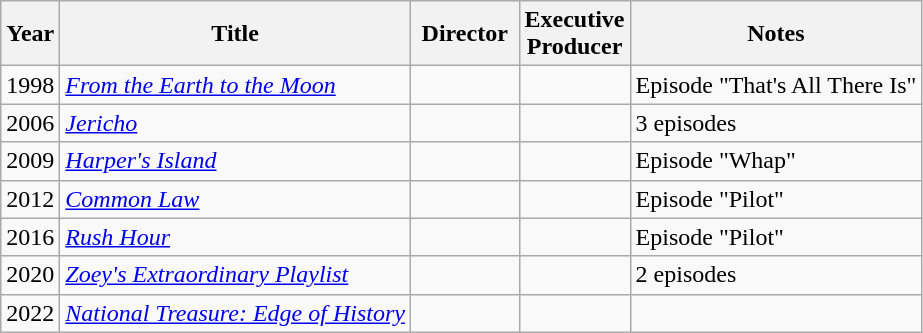<table class="wikitable">
<tr>
<th>Year</th>
<th>Title</th>
<th width="65">Director</th>
<th width="65">Executive<br>Producer</th>
<th>Notes</th>
</tr>
<tr>
<td>1998</td>
<td><em><a href='#'>From the Earth to the Moon</a></em></td>
<td></td>
<td></td>
<td>Episode "That's All There Is"</td>
</tr>
<tr>
<td>2006</td>
<td><em><a href='#'>Jericho</a></em></td>
<td></td>
<td></td>
<td>3 episodes</td>
</tr>
<tr>
<td>2009</td>
<td><em><a href='#'>Harper's Island</a></em></td>
<td></td>
<td></td>
<td>Episode "Whap"</td>
</tr>
<tr>
<td>2012</td>
<td><em><a href='#'>Common Law</a></em></td>
<td></td>
<td></td>
<td>Episode "Pilot"</td>
</tr>
<tr>
<td>2016</td>
<td><em><a href='#'>Rush Hour</a></em></td>
<td></td>
<td></td>
<td>Episode "Pilot"</td>
</tr>
<tr>
<td>2020</td>
<td><em><a href='#'>Zoey's Extraordinary Playlist</a></em></td>
<td></td>
<td></td>
<td>2 episodes</td>
</tr>
<tr>
<td>2022</td>
<td><em><a href='#'>National Treasure: Edge of History</a></em></td>
<td></td>
<td></td>
<td></td>
</tr>
</table>
